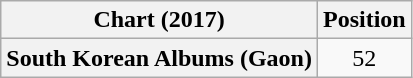<table class="wikitable plainrowheaders" style="text-align:center">
<tr>
<th scope="col">Chart (2017)</th>
<th scope="col">Position</th>
</tr>
<tr>
<th scope="row">South Korean Albums (Gaon)</th>
<td>52</td>
</tr>
</table>
